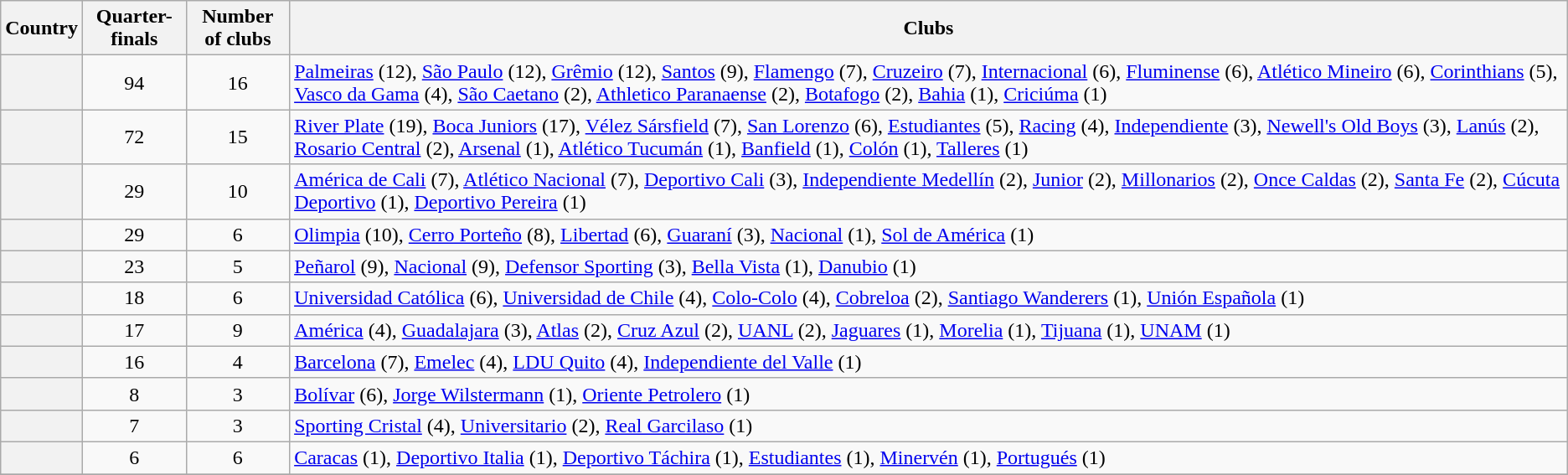<table class="wikitable sortable">
<tr>
<th>Country</th>
<th width=75>Quarter-finals</th>
<th width=75>Number<br>of clubs</th>
<th>Clubs</th>
</tr>
<tr>
<th scope=row></th>
<td style="text-align: center">94</td>
<td style="text-align: center">16</td>
<td><a href='#'>Palmeiras</a> (12), <a href='#'>São Paulo</a> (12), <a href='#'>Grêmio</a> (12), <a href='#'>Santos</a> (9), <a href='#'>Flamengo</a> (7), <a href='#'>Cruzeiro</a> (7), <a href='#'>Internacional</a> (6), <a href='#'>Fluminense</a> (6),  <a href='#'>Atlético Mineiro</a> (6), <a href='#'>Corinthians</a> (5), <a href='#'>Vasco da Gama</a> (4), <a href='#'>São Caetano</a> (2),  <a href='#'>Athletico Paranaense</a> (2), <a href='#'>Botafogo</a> (2), <a href='#'>Bahia</a> (1), <a href='#'>Criciúma</a> (1)</td>
</tr>
<tr>
<th scope=row></th>
<td style="text-align: center">72</td>
<td style="text-align: center">15</td>
<td><a href='#'>River Plate</a> (19), <a href='#'>Boca Juniors</a> (17), <a href='#'>Vélez Sársfield</a> (7), <a href='#'>San Lorenzo</a> (6), <a href='#'>Estudiantes</a> (5), <a href='#'>Racing</a> (4), <a href='#'>Independiente</a> (3), <a href='#'>Newell's Old Boys</a> (3), <a href='#'>Lanús</a> (2), <a href='#'>Rosario Central</a> (2), <a href='#'>Arsenal</a> (1), <a href='#'>Atlético Tucumán</a> (1), <a href='#'>Banfield</a> (1), <a href='#'>Colón</a> (1), <a href='#'>Talleres</a> (1)</td>
</tr>
<tr>
<th scope=row></th>
<td style="text-align: center">29</td>
<td style="text-align: center">10</td>
<td><a href='#'>América de Cali</a> (7), <a href='#'>Atlético Nacional</a> (7), <a href='#'>Deportivo Cali</a> (3), <a href='#'>Independiente Medellín</a> (2), <a href='#'>Junior</a> (2), <a href='#'>Millonarios</a> (2), <a href='#'>Once Caldas</a> (2), <a href='#'>Santa Fe</a> (2), <a href='#'>Cúcuta Deportivo</a> (1), <a href='#'>Deportivo Pereira</a> (1)</td>
</tr>
<tr>
<th scope=row></th>
<td style="text-align: center">29</td>
<td style="text-align: center">6</td>
<td><a href='#'>Olimpia</a> (10), <a href='#'>Cerro Porteño</a> (8), <a href='#'>Libertad</a> (6), <a href='#'>Guaraní</a> (3), <a href='#'>Nacional</a> (1), <a href='#'>Sol de América</a> (1)</td>
</tr>
<tr>
<th scope=row></th>
<td style="text-align: center">23</td>
<td style="text-align: center">5</td>
<td><a href='#'>Peñarol</a> (9), <a href='#'>Nacional</a> (9), <a href='#'>Defensor Sporting</a> (3), <a href='#'>Bella Vista</a> (1), <a href='#'>Danubio</a> (1)</td>
</tr>
<tr>
<th scope=row></th>
<td style="text-align: center">18</td>
<td style="text-align: center">6</td>
<td><a href='#'>Universidad Católica</a> (6), <a href='#'>Universidad de Chile</a> (4), <a href='#'>Colo-Colo</a> (4), <a href='#'>Cobreloa</a> (2), <a href='#'>Santiago Wanderers</a> (1), <a href='#'>Unión Española</a> (1)</td>
</tr>
<tr>
<th scope=row></th>
<td style="text-align: center">17</td>
<td style="text-align: center">9</td>
<td><a href='#'>América</a> (4), <a href='#'>Guadalajara</a> (3), <a href='#'>Atlas</a> (2), <a href='#'>Cruz Azul</a> (2), <a href='#'>UANL</a> (2), <a href='#'>Jaguares</a> (1), <a href='#'>Morelia</a> (1), <a href='#'>Tijuana</a> (1), <a href='#'>UNAM</a> (1)</td>
</tr>
<tr>
<th scope=row></th>
<td style="text-align: center">16</td>
<td style="text-align: center">4</td>
<td><a href='#'>Barcelona</a> (7), <a href='#'>Emelec</a> (4), <a href='#'>LDU Quito</a> (4), <a href='#'>Independiente del Valle</a> (1)</td>
</tr>
<tr>
<th scope=row></th>
<td style="text-align: center">8</td>
<td style="text-align: center">3</td>
<td><a href='#'>Bolívar</a> (6), <a href='#'>Jorge Wilstermann</a> (1), <a href='#'>Oriente Petrolero</a> (1)</td>
</tr>
<tr>
<th scope=row></th>
<td style="text-align: center">7</td>
<td style="text-align: center">3</td>
<td><a href='#'>Sporting Cristal</a> (4), <a href='#'>Universitario</a> (2), <a href='#'>Real Garcilaso</a> (1)</td>
</tr>
<tr>
<th scope=row></th>
<td style="text-align: center">6</td>
<td style="text-align: center">6</td>
<td><a href='#'>Caracas</a> (1), <a href='#'>Deportivo Italia</a> (1), <a href='#'>Deportivo Táchira</a> (1), <a href='#'>Estudiantes</a> (1), <a href='#'>Minervén</a> (1), <a href='#'>Portugués</a> (1)</td>
</tr>
<tr>
</tr>
</table>
